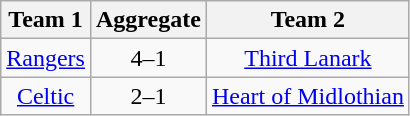<table class="wikitable" style="text-align: center">
<tr>
<th>Team 1</th>
<th>Aggregate</th>
<th>Team 2</th>
</tr>
<tr>
<td><a href='#'>Rangers</a></td>
<td>4–1</td>
<td><a href='#'>Third Lanark</a></td>
</tr>
<tr>
<td><a href='#'>Celtic</a></td>
<td>2–1</td>
<td><a href='#'>Heart of Midlothian</a></td>
</tr>
</table>
